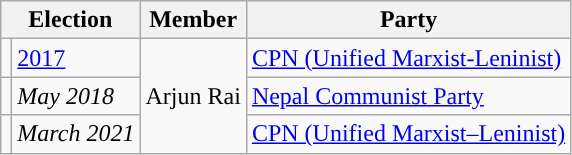<table class="wikitable">
<tr>
<th colspan="2">Election</th>
<th>Member</th>
<th>Party</th>
</tr>
<tr>
<td style="background-color:"></td>
<td><a href='#'>2017</a></td>
<td rowspan="3">Arjun Rai</td>
<td><a href='#'>CPN (Unified Marxist-Leninist)</a></td>
</tr>
<tr>
<td style="background-color:"></td>
<td><em>May 2018</em></td>
<td><a href='#'>Nepal Communist Party</a></td>
</tr>
<tr>
<td style="background-color:"></td>
<td><em>March 2021</em></td>
<td><a href='#'>CPN (Unified Marxist–Leninist)</a></td>
</tr>
</table>
